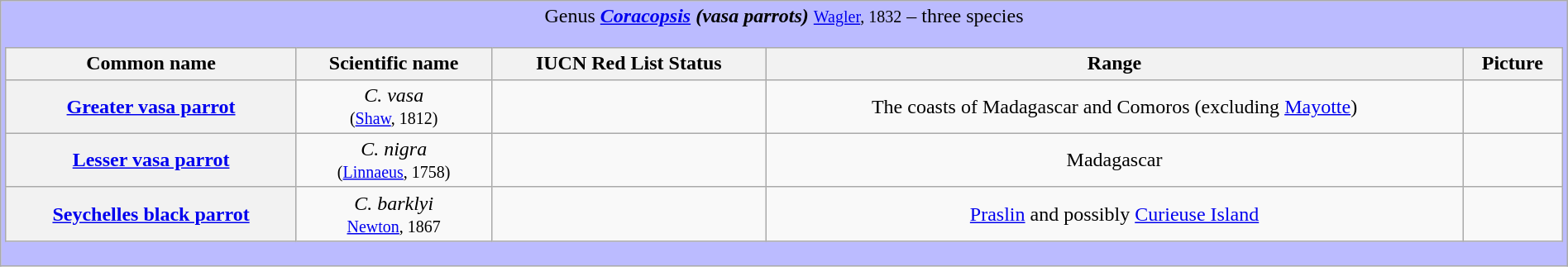<table class="wikitable" style="width:100%;text-align:center">
<tr>
<td colspan="100%" align="center" bgcolor="#BBBBFF">Genus <strong><em><a href='#'>Coracopsis</a> (vasa parrots)</em></strong> <small><a href='#'>Wagler</a>, 1832</small> – three species<br><table class="wikitable sortable" style="width:100%;text-align:center">
<tr>
<th scope="col">Common name</th>
<th scope="col">Scientific name</th>
<th scope="col">IUCN Red List Status</th>
<th scope="col" class="unsortable">Range</th>
<th scope="col" class="unsortable">Picture</th>
</tr>
<tr>
<th scope="row"><a href='#'>Greater vasa parrot</a></th>
<td><em>C. vasa</em> <br><small>(<a href='#'>Shaw</a>, 1812)</small></td>
<td></td>
<td>The coasts of Madagascar and Comoros (excluding <a href='#'>Mayotte</a>)</td>
<td></td>
</tr>
<tr>
<th scope="row"><a href='#'>Lesser vasa parrot</a></th>
<td><em>C. nigra</em> <br><small>(<a href='#'>Linnaeus</a>, 1758)</small></td>
<td></td>
<td>Madagascar</td>
<td></td>
</tr>
<tr>
<th scope="row"><a href='#'>Seychelles black parrot</a></th>
<td><em>C. barklyi</em> <br><small><a href='#'>Newton</a>, 1867</small></td>
<td></td>
<td><a href='#'>Praslin</a> and possibly <a href='#'>Curieuse Island</a></td>
<td></td>
</tr>
</table>
</td>
</tr>
</table>
